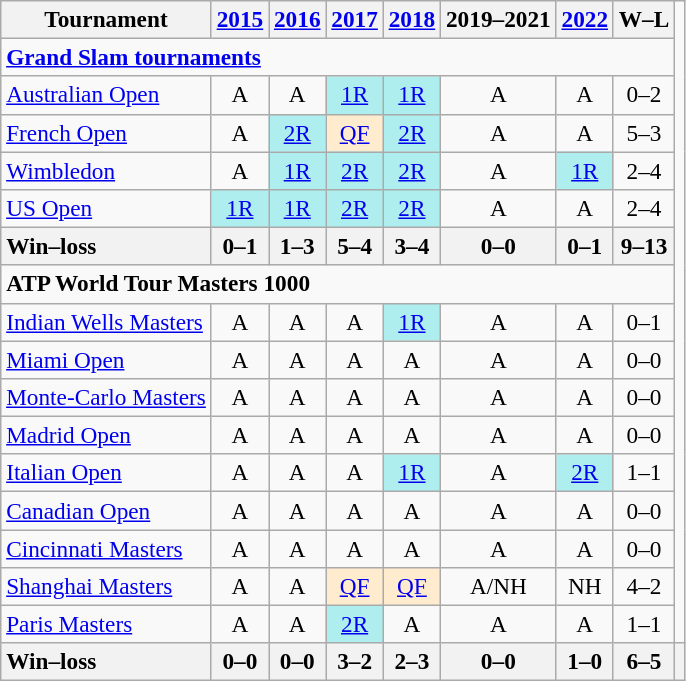<table class=wikitable style=text-align:center;font-size:97%>
<tr>
<th>Tournament</th>
<th><a href='#'>2015</a></th>
<th><a href='#'>2016</a></th>
<th><a href='#'>2017</a></th>
<th><a href='#'>2018</a></th>
<th>2019–2021</th>
<th><a href='#'>2022</a></th>
<th>W–L</th>
</tr>
<tr>
<td colspan=8 align=left><strong><a href='#'>Grand Slam tournaments</a></strong></td>
</tr>
<tr>
<td align="left"><a href='#'>Australian Open</a></td>
<td>A</td>
<td>A</td>
<td bgcolor=afeeee><a href='#'>1R</a></td>
<td bgcolor=afeeee><a href='#'>1R</a></td>
<td>A</td>
<td>A</td>
<td>0–2</td>
</tr>
<tr>
<td align="left"><a href='#'>French Open</a></td>
<td>A</td>
<td bgcolor=afeeee><a href='#'>2R</a></td>
<td bgcolor=ffebcd><a href='#'>QF</a></td>
<td bgcolor=afeeee><a href='#'>2R</a></td>
<td>A</td>
<td>A</td>
<td>5–3</td>
</tr>
<tr>
<td align="left"><a href='#'>Wimbledon</a></td>
<td>A</td>
<td bgcolor=afeeee><a href='#'>1R</a></td>
<td bgcolor=afeeee><a href='#'>2R</a></td>
<td bgcolor=afeeee><a href='#'>2R</a></td>
<td>A</td>
<td bgcolor="afeeee"><a href='#'>1R</a></td>
<td>2–4</td>
</tr>
<tr>
<td align="left"><a href='#'>US Open</a></td>
<td bgcolor=afeeee><a href='#'>1R</a></td>
<td bgcolor=afeeee><a href='#'>1R</a></td>
<td bgcolor=afeeee><a href='#'>2R</a></td>
<td bgcolor=afeeee><a href='#'>2R</a></td>
<td>A</td>
<td>A</td>
<td>2–4</td>
</tr>
<tr>
<th style=text-align:left>Win–loss</th>
<th>0–1</th>
<th>1–3</th>
<th>5–4</th>
<th>3–4</th>
<th>0–0</th>
<th>0–1</th>
<th>9–13</th>
</tr>
<tr>
<td colspan="8" align="left"><strong>ATP World Tour Masters 1000</strong></td>
</tr>
<tr>
<td align=left><a href='#'>Indian Wells Masters</a></td>
<td>A</td>
<td>A</td>
<td>A</td>
<td bgcolor=afeeee><a href='#'>1R</a></td>
<td>A</td>
<td>A</td>
<td>0–1</td>
</tr>
<tr>
<td align=left><a href='#'>Miami Open</a></td>
<td>A</td>
<td>A</td>
<td>A</td>
<td>A</td>
<td>A</td>
<td>A</td>
<td>0–0</td>
</tr>
<tr>
<td align=left><a href='#'>Monte-Carlo Masters</a></td>
<td>A</td>
<td>A</td>
<td>A</td>
<td>A</td>
<td>A</td>
<td>A</td>
<td>0–0</td>
</tr>
<tr>
<td align=left><a href='#'>Madrid Open</a></td>
<td>A</td>
<td>A</td>
<td>A</td>
<td>A</td>
<td>A</td>
<td>A</td>
<td>0–0</td>
</tr>
<tr>
<td align=left><a href='#'>Italian Open</a></td>
<td>A</td>
<td>A</td>
<td>A</td>
<td bgcolor=afeeee><a href='#'>1R</a></td>
<td>A</td>
<td bgcolor=afeeee><a href='#'>2R</a></td>
<td>1–1</td>
</tr>
<tr>
<td align=left><a href='#'>Canadian Open</a></td>
<td>A</td>
<td>A</td>
<td>A</td>
<td>A</td>
<td>A</td>
<td>A</td>
<td>0–0</td>
</tr>
<tr>
<td align=left><a href='#'>Cincinnati Masters</a></td>
<td>A</td>
<td>A</td>
<td>A</td>
<td>A</td>
<td>A</td>
<td>A</td>
<td>0–0</td>
</tr>
<tr>
<td align=left><a href='#'>Shanghai Masters</a></td>
<td>A</td>
<td>A</td>
<td bgcolor=ffebcd><a href='#'>QF</a></td>
<td bgcolor=ffebcd><a href='#'>QF</a></td>
<td>A/NH</td>
<td>NH</td>
<td>4–2</td>
</tr>
<tr>
<td align=left><a href='#'>Paris Masters</a></td>
<td>A</td>
<td>A</td>
<td bgcolor=afeeee><a href='#'>2R</a></td>
<td>A</td>
<td>A</td>
<td>A</td>
<td>1–1</td>
</tr>
<tr>
<th style=text-align:left>Win–loss</th>
<th>0–0</th>
<th>0–0</th>
<th>3–2</th>
<th>2–3</th>
<th>0–0</th>
<th>1–0</th>
<th>6–5</th>
<th></th>
</tr>
</table>
